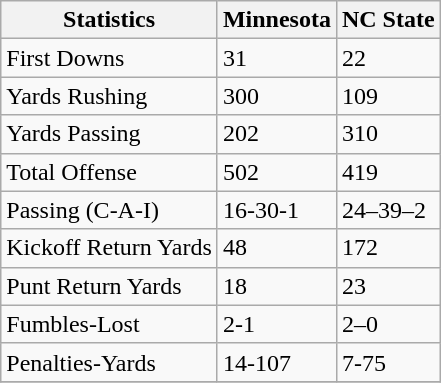<table class="wikitable">
<tr>
<th>Statistics</th>
<th>Minnesota</th>
<th>NC State</th>
</tr>
<tr>
<td>First Downs</td>
<td>31</td>
<td>22</td>
</tr>
<tr>
<td>Yards Rushing</td>
<td>300</td>
<td>109</td>
</tr>
<tr>
<td>Yards Passing</td>
<td>202</td>
<td>310</td>
</tr>
<tr>
<td>Total Offense</td>
<td>502</td>
<td>419</td>
</tr>
<tr>
<td>Passing (C-A-I)</td>
<td>16-30-1</td>
<td>24–39–2</td>
</tr>
<tr>
<td>Kickoff Return Yards</td>
<td>48</td>
<td>172</td>
</tr>
<tr>
<td>Punt Return Yards</td>
<td>18</td>
<td>23</td>
</tr>
<tr>
<td>Fumbles-Lost</td>
<td>2-1</td>
<td>2–0</td>
</tr>
<tr>
<td>Penalties-Yards</td>
<td>14-107</td>
<td>7-75</td>
</tr>
<tr>
</tr>
</table>
